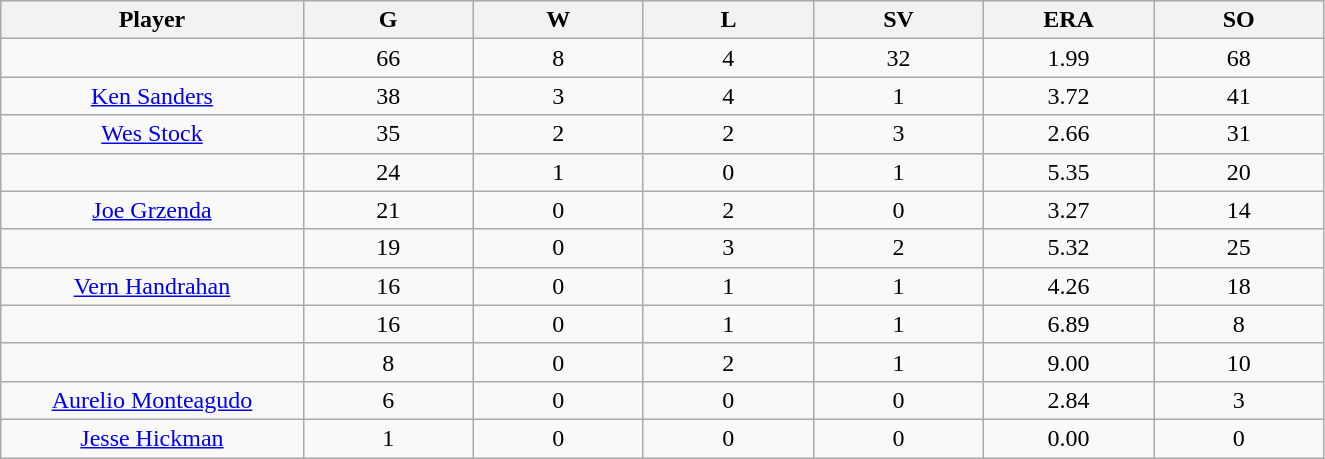<table class="wikitable sortable">
<tr>
<th bgcolor="#DDDDFF" width="16%">Player</th>
<th bgcolor="#DDDDFF" width="9%">G</th>
<th bgcolor="#DDDDFF" width="9%">W</th>
<th bgcolor="#DDDDFF" width="9%">L</th>
<th bgcolor="#DDDDFF" width="9%">SV</th>
<th bgcolor="#DDDDFF" width="9%">ERA</th>
<th bgcolor="#DDDDFF" width="9%">SO</th>
</tr>
<tr align="center">
<td></td>
<td>66</td>
<td>8</td>
<td>4</td>
<td>32</td>
<td>1.99</td>
<td>68</td>
</tr>
<tr align="center">
<td><a href='#'>Ken Sanders</a></td>
<td>38</td>
<td>3</td>
<td>4</td>
<td>1</td>
<td>3.72</td>
<td>41</td>
</tr>
<tr align="center">
<td><a href='#'>Wes Stock</a></td>
<td>35</td>
<td>2</td>
<td>2</td>
<td>3</td>
<td>2.66</td>
<td>31</td>
</tr>
<tr align="center">
<td></td>
<td>24</td>
<td>1</td>
<td>0</td>
<td>1</td>
<td>5.35</td>
<td>20</td>
</tr>
<tr align="center">
<td><a href='#'>Joe Grzenda</a></td>
<td>21</td>
<td>0</td>
<td>2</td>
<td>0</td>
<td>3.27</td>
<td>14</td>
</tr>
<tr align="center">
<td></td>
<td>19</td>
<td>0</td>
<td>3</td>
<td>2</td>
<td>5.32</td>
<td>25</td>
</tr>
<tr align="center">
<td><a href='#'>Vern Handrahan</a></td>
<td>16</td>
<td>0</td>
<td>1</td>
<td>1</td>
<td>4.26</td>
<td>18</td>
</tr>
<tr align="center">
<td></td>
<td>16</td>
<td>0</td>
<td>1</td>
<td>1</td>
<td>6.89</td>
<td>8</td>
</tr>
<tr align="center">
<td></td>
<td>8</td>
<td>0</td>
<td>2</td>
<td>1</td>
<td>9.00</td>
<td>10</td>
</tr>
<tr align="center">
<td><a href='#'>Aurelio Monteagudo</a></td>
<td>6</td>
<td>0</td>
<td>0</td>
<td>0</td>
<td>2.84</td>
<td>3</td>
</tr>
<tr align="center">
<td><a href='#'>Jesse Hickman</a></td>
<td>1</td>
<td>0</td>
<td>0</td>
<td>0</td>
<td>0.00</td>
<td>0</td>
</tr>
</table>
